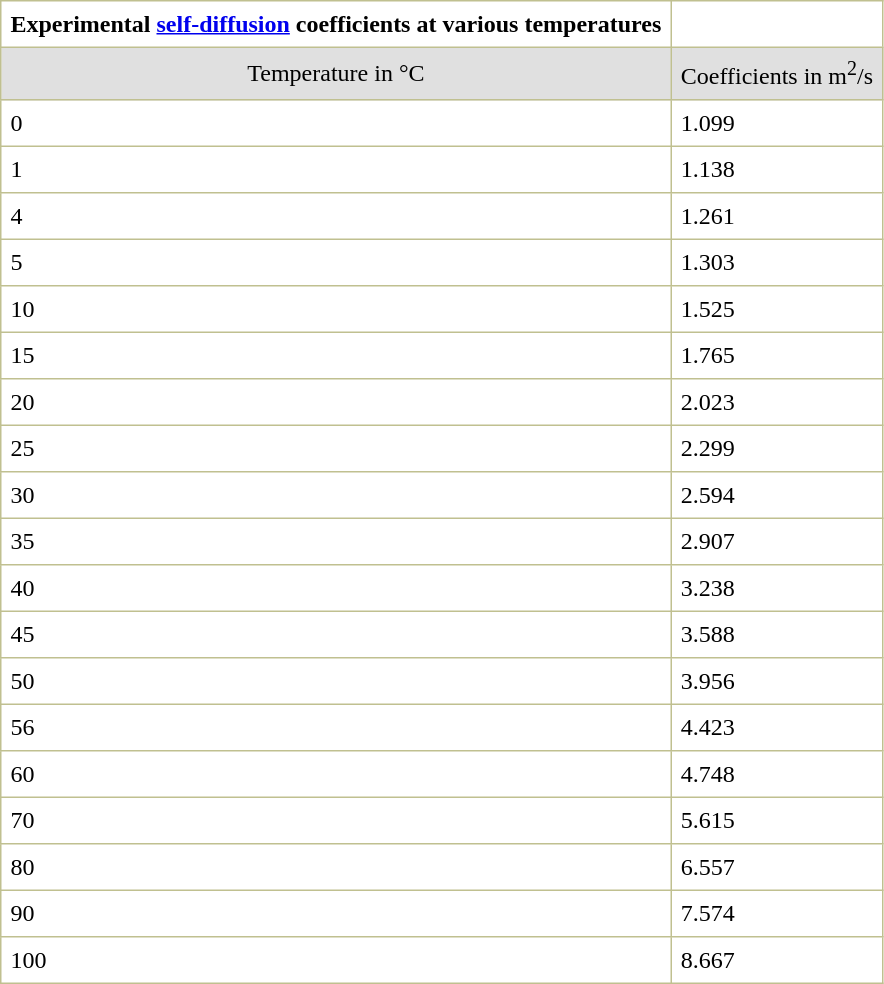<table border="1" cellspacing="0" cellpadding="6" style="margin: 0 0 0 0.5em; background: white; border-collapse: collapse; border-color: #C0C090;">
<tr>
<td><strong>Experimental <a href='#'>self-diffusion</a> coefficients at various temperatures</strong></td>
</tr>
<tr style="text-align: center" bgcolor="#E0E0E0">
<td>Temperature in °C</td>
<td>Coefficients in  m<sup>2</sup>/s</td>
</tr>
<tr>
<td>0</td>
<td>1.099</td>
</tr>
<tr>
<td>1</td>
<td>1.138</td>
</tr>
<tr>
<td>4</td>
<td>1.261</td>
</tr>
<tr>
<td>5</td>
<td>1.303</td>
</tr>
<tr>
<td>10</td>
<td>1.525</td>
</tr>
<tr>
<td>15</td>
<td>1.765</td>
</tr>
<tr>
<td>20</td>
<td>2.023</td>
</tr>
<tr>
<td>25</td>
<td>2.299</td>
</tr>
<tr>
<td>30</td>
<td>2.594</td>
</tr>
<tr>
<td>35</td>
<td>2.907</td>
</tr>
<tr>
<td>40</td>
<td>3.238</td>
</tr>
<tr>
<td>45</td>
<td>3.588</td>
</tr>
<tr>
<td>50</td>
<td>3.956</td>
</tr>
<tr>
<td>56</td>
<td>4.423</td>
</tr>
<tr>
<td>60</td>
<td>4.748</td>
</tr>
<tr>
<td>70</td>
<td>5.615</td>
</tr>
<tr>
<td>80</td>
<td>6.557</td>
</tr>
<tr>
<td>90</td>
<td>7.574</td>
</tr>
<tr>
<td>100</td>
<td>8.667</td>
</tr>
</table>
